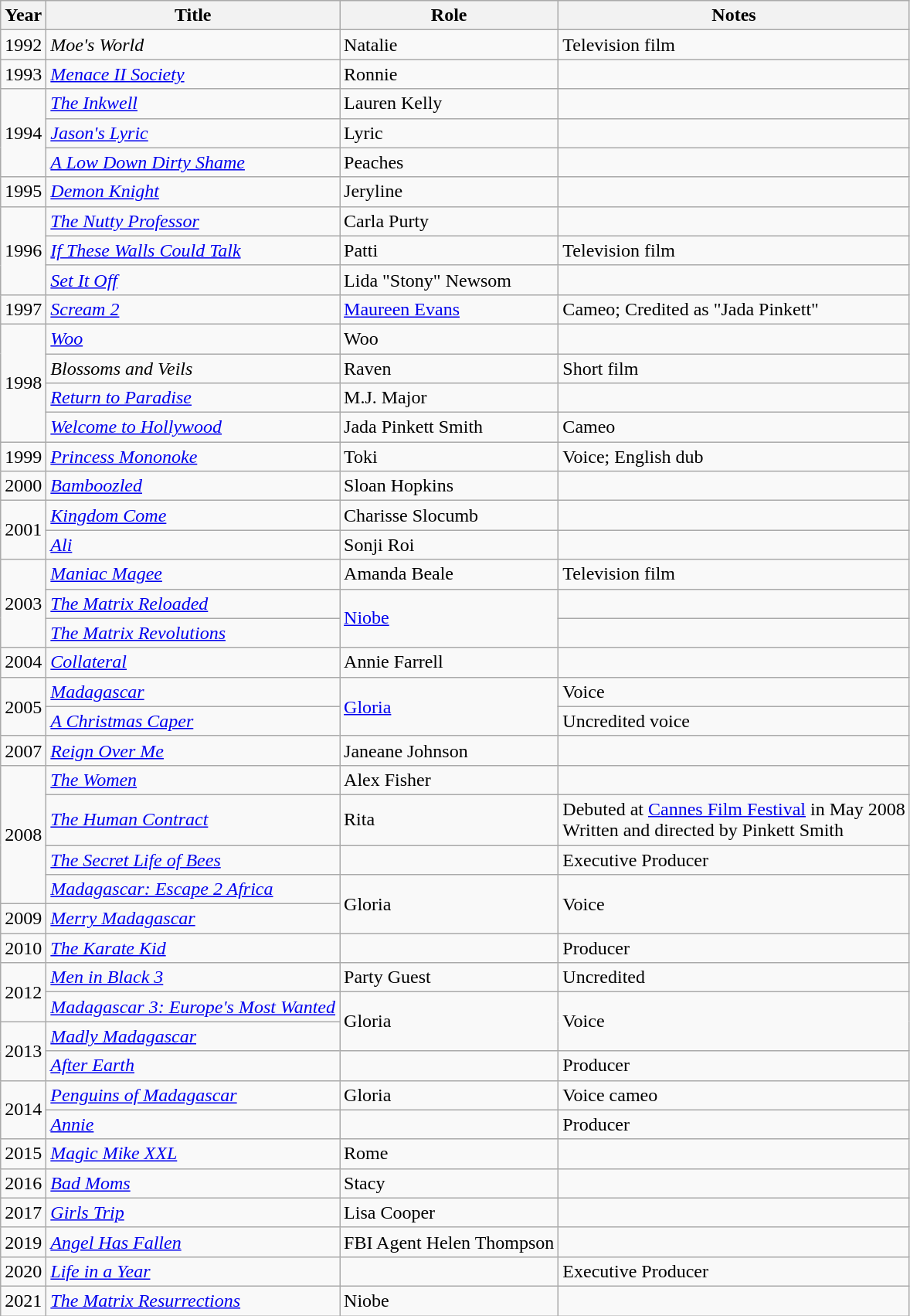<table class="wikitable sortable plainrowheaders">
<tr>
<th scope="col">Year</th>
<th scope="col">Title</th>
<th scope="col">Role</th>
<th scope="col" class="unsortable">Notes</th>
</tr>
<tr>
<td>1992</td>
<td><em>Moe's World</em></td>
<td>Natalie</td>
<td>Television film</td>
</tr>
<tr>
<td>1993</td>
<td><em><a href='#'>Menace II Society</a></em></td>
<td>Ronnie</td>
<td></td>
</tr>
<tr>
<td rowspan = "3">1994</td>
<td><em><a href='#'>The Inkwell</a></em></td>
<td>Lauren Kelly</td>
<td></td>
</tr>
<tr>
<td><em><a href='#'>Jason's Lyric</a></em></td>
<td>Lyric</td>
<td></td>
</tr>
<tr>
<td><em><a href='#'>A Low Down Dirty Shame</a></em></td>
<td>Peaches</td>
<td></td>
</tr>
<tr>
<td>1995</td>
<td><em><a href='#'>Demon Knight</a></em></td>
<td>Jeryline</td>
<td></td>
</tr>
<tr>
<td rowspan = "3">1996</td>
<td><em><a href='#'>The Nutty Professor</a></em></td>
<td>Carla Purty</td>
<td></td>
</tr>
<tr>
<td><em><a href='#'>If These Walls Could Talk</a></em></td>
<td>Patti</td>
<td>Television film</td>
</tr>
<tr>
<td><em><a href='#'>Set It Off</a></em></td>
<td>Lida "Stony" Newsom</td>
<td></td>
</tr>
<tr>
<td>1997</td>
<td><em><a href='#'>Scream 2</a></em></td>
<td><a href='#'>Maureen Evans</a></td>
<td>Cameo; Credited as "Jada Pinkett"</td>
</tr>
<tr>
<td rowspan = "4">1998</td>
<td><em><a href='#'>Woo</a></em></td>
<td>Woo</td>
<td></td>
</tr>
<tr>
<td><em>Blossoms and Veils</em></td>
<td>Raven</td>
<td>Short film</td>
</tr>
<tr>
<td><em><a href='#'>Return to Paradise</a></em></td>
<td>M.J. Major</td>
<td></td>
</tr>
<tr>
<td><em><a href='#'>Welcome to Hollywood</a></em></td>
<td>Jada Pinkett Smith</td>
<td>Cameo</td>
</tr>
<tr>
<td>1999</td>
<td><em><a href='#'>Princess Mononoke</a></em></td>
<td>Toki</td>
<td>Voice; English dub</td>
</tr>
<tr>
<td>2000</td>
<td><em><a href='#'>Bamboozled</a></em></td>
<td>Sloan Hopkins</td>
<td></td>
</tr>
<tr>
<td rowspan = "2">2001</td>
<td><em><a href='#'>Kingdom Come</a></em></td>
<td>Charisse Slocumb</td>
<td></td>
</tr>
<tr>
<td><em><a href='#'>Ali</a></em></td>
<td>Sonji Roi</td>
<td></td>
</tr>
<tr>
<td rowspan = "3">2003</td>
<td><em><a href='#'>Maniac Magee</a></em></td>
<td>Amanda Beale</td>
<td>Television film</td>
</tr>
<tr>
<td><em><a href='#'>The Matrix Reloaded</a></em></td>
<td rowspan = "2"><a href='#'>Niobe</a></td>
<td></td>
</tr>
<tr>
<td><em><a href='#'>The Matrix Revolutions</a></em></td>
<td></td>
</tr>
<tr>
<td>2004</td>
<td><em><a href='#'>Collateral</a></em></td>
<td>Annie Farrell</td>
<td></td>
</tr>
<tr>
<td rowspan = "2">2005</td>
<td><em><a href='#'>Madagascar</a></em></td>
<td rowspan = "2"><a href='#'>Gloria</a></td>
<td>Voice</td>
</tr>
<tr>
<td><em><a href='#'>A Christmas Caper</a></em></td>
<td>Uncredited voice</td>
</tr>
<tr>
<td>2007</td>
<td><em><a href='#'>Reign Over Me</a></em></td>
<td>Janeane Johnson</td>
<td></td>
</tr>
<tr>
<td rowspan="4">2008</td>
<td><em><a href='#'>The Women</a></em></td>
<td>Alex Fisher</td>
<td></td>
</tr>
<tr>
<td><em><a href='#'>The Human Contract</a></em></td>
<td>Rita</td>
<td>Debuted at <a href='#'>Cannes Film Festival</a> in May 2008 <br> Written and directed by Pinkett Smith</td>
</tr>
<tr>
<td><em><a href='#'>The Secret Life of Bees</a></em></td>
<td></td>
<td>Executive Producer</td>
</tr>
<tr>
<td><em><a href='#'>Madagascar: Escape 2 Africa</a></em></td>
<td rowspan="2">Gloria</td>
<td rowspan="2">Voice</td>
</tr>
<tr>
<td>2009</td>
<td><em><a href='#'>Merry Madagascar</a></em></td>
</tr>
<tr>
<td>2010</td>
<td><em><a href='#'>The Karate Kid</a></em></td>
<td></td>
<td>Producer</td>
</tr>
<tr>
<td rowspan = "2">2012</td>
<td><em><a href='#'>Men in Black 3</a></em></td>
<td>Party Guest</td>
<td>Uncredited</td>
</tr>
<tr>
<td><em><a href='#'>Madagascar 3: Europe's Most Wanted</a></em></td>
<td rowspan="2">Gloria</td>
<td rowspan = "2">Voice</td>
</tr>
<tr>
<td rowspan="2">2013</td>
<td><em><a href='#'>Madly Madagascar</a></em></td>
</tr>
<tr>
<td><em><a href='#'>After Earth</a></em></td>
<td></td>
<td>Producer</td>
</tr>
<tr>
<td rowspan="2">2014</td>
<td><em><a href='#'>Penguins of Madagascar</a></em></td>
<td>Gloria</td>
<td>Voice cameo</td>
</tr>
<tr>
<td><em><a href='#'>Annie</a></em></td>
<td></td>
<td>Producer</td>
</tr>
<tr>
<td>2015</td>
<td><em><a href='#'>Magic Mike XXL</a></em></td>
<td>Rome</td>
<td></td>
</tr>
<tr>
<td>2016</td>
<td><em><a href='#'>Bad Moms</a></em></td>
<td>Stacy</td>
<td></td>
</tr>
<tr>
<td>2017</td>
<td><em><a href='#'>Girls Trip</a></em></td>
<td>Lisa Cooper</td>
<td></td>
</tr>
<tr>
<td>2019</td>
<td><em><a href='#'>Angel Has Fallen</a></em></td>
<td>FBI Agent Helen Thompson</td>
<td></td>
</tr>
<tr>
<td>2020</td>
<td><em><a href='#'>Life in a Year</a></em></td>
<td></td>
<td>Executive Producer</td>
</tr>
<tr>
<td>2021</td>
<td><em><a href='#'>The Matrix Resurrections</a></em></td>
<td>Niobe</td>
<td></td>
</tr>
</table>
